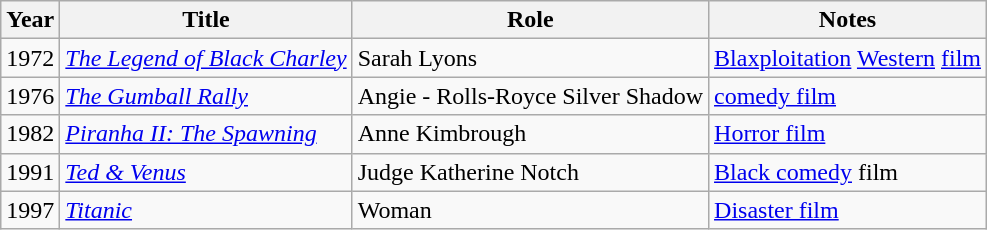<table class="wikitable sortable">
<tr>
<th>Year</th>
<th>Title</th>
<th>Role</th>
<th class="unsortable">Notes</th>
</tr>
<tr>
<td>1972</td>
<td><em><a href='#'>The Legend of Black Charley</a></em></td>
<td>Sarah Lyons</td>
<td><a href='#'>Blaxploitation</a> <a href='#'>Western</a> <a href='#'>film</a></td>
</tr>
<tr>
<td>1976</td>
<td><em><a href='#'>The Gumball Rally</a></em></td>
<td>Angie - Rolls-Royce Silver Shadow</td>
<td><a href='#'>comedy film</a></td>
</tr>
<tr>
<td>1982</td>
<td><em><a href='#'>Piranha II: The Spawning</a></em></td>
<td>Anne Kimbrough</td>
<td><a href='#'>Horror film</a></td>
</tr>
<tr>
<td>1991</td>
<td><em><a href='#'>Ted & Venus</a></em></td>
<td>Judge Katherine Notch</td>
<td><a href='#'>Black comedy</a> film</td>
</tr>
<tr>
<td>1997</td>
<td><em><a href='#'>Titanic</a></em></td>
<td>Woman</td>
<td><a href='#'>Disaster film</a></td>
</tr>
</table>
